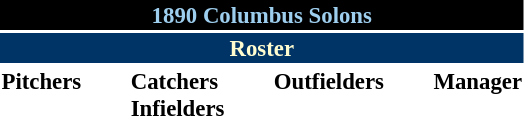<table class="toccolours" style="font-size: 95%;">
<tr>
<th colspan="10" style="background-color: black; color: #9ECEEE; text-align: center;">1890 Columbus Solons</th>
</tr>
<tr>
<td colspan="10" style="background-color: #003366; color: #FFFDD0; text-align: center;"><strong>Roster</strong></td>
</tr>
<tr>
<td valign="top"><strong>Pitchers</strong><br>





</td>
<td width="25px"></td>
<td valign="top"><strong>Catchers</strong><br>


<strong>Infielders</strong>




</td>
<td width="25px"></td>
<td valign="top"><strong>Outfielders</strong><br>



</td>
<td width="25px"></td>
<td valign="top"><strong>Manager</strong><br>

</td>
</tr>
</table>
